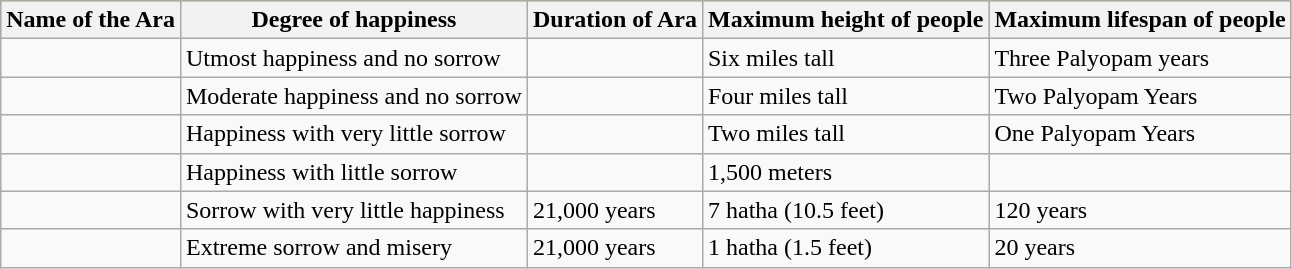<table class="wikitable">
<tr style="background:#9c0;">
<th>Name of the Ara</th>
<th>Degree of happiness</th>
<th>Duration of Ara</th>
<th>Maximum height of people</th>
<th>Maximum lifespan of people</th>
</tr>
<tr style="vertical-align:bottom;">
<td style="height:12.75;"></td>
<td>Utmost happiness and no sorrow</td>
<td></td>
<td>Six miles tall</td>
<td>Three Palyopam years</td>
</tr>
<tr style="vertical-align:bottom;">
<td style="height:12.75;"></td>
<td>Moderate happiness and no sorrow</td>
<td></td>
<td>Four miles tall</td>
<td>Two Palyopam Years</td>
</tr>
<tr style="vertical-align:bottom;">
<td style="height:12.75;"></td>
<td>Happiness with very little sorrow</td>
<td></td>
<td>Two miles tall</td>
<td>One Palyopam Years</td>
</tr>
<tr style="vertical-align:bottom;">
<td style="height:12.75;"></td>
<td>Happiness with  little sorrow</td>
<td></td>
<td>1,500 meters</td>
<td></td>
</tr>
<tr style="vertical-align:bottom;">
<td style="height:12.75;"></td>
<td>Sorrow with very little happiness</td>
<td>21,000 years</td>
<td>7 hatha (10.5 feet)</td>
<td>120 years</td>
</tr>
<tr style="vertical-align:bottom;">
<td style="height:12.75;"></td>
<td>Extreme sorrow and misery</td>
<td>21,000 years</td>
<td>1 hatha (1.5 feet)</td>
<td>20 years</td>
</tr>
</table>
